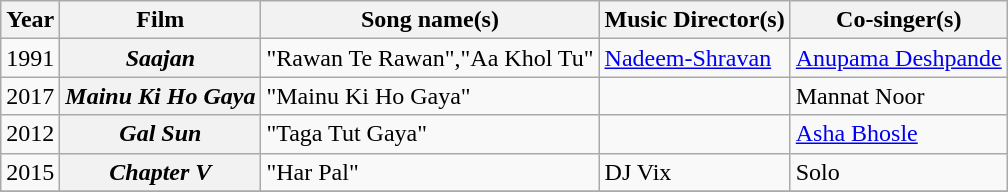<table class="wikitable sortable">
<tr>
<th>Year</th>
<th>Film</th>
<th>Song name(s)</th>
<th>Music Director(s)</th>
<th>Co-singer(s)</th>
</tr>
<tr>
<td>1991</td>
<th><em>Saajan</em></th>
<td>"Rawan Te Rawan","Aa Khol Tu"</td>
<td><a href='#'>Nadeem-Shravan</a></td>
<td><a href='#'>Anupama Deshpande</a></td>
</tr>
<tr>
<td>2017</td>
<th><em>Mainu Ki Ho Gaya</em></th>
<td>"Mainu Ki Ho Gaya"</td>
<td></td>
<td>Mannat Noor</td>
</tr>
<tr>
<td>2012</td>
<th><em>Gal Sun</em></th>
<td>"Taga Tut Gaya"</td>
<td></td>
<td><a href='#'>Asha Bhosle</a></td>
</tr>
<tr>
<td>2015</td>
<th><em>Chapter V</em></th>
<td>"Har Pal"</td>
<td>DJ Vix</td>
<td>Solo</td>
</tr>
<tr>
</tr>
</table>
